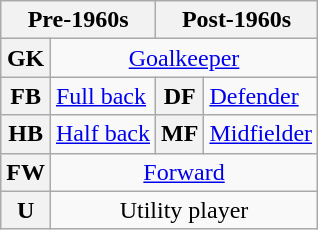<table class="wikitable unsortable">
<tr>
<th scope="col" colspan="2">Pre-1960s</th>
<th scope="col" colspan="2">Post-1960s</th>
</tr>
<tr>
<th scope="row">GK</th>
<td colspan="3" align=center><a href='#'>Goalkeeper</a></td>
</tr>
<tr>
<th scope="row">FB</th>
<td><a href='#'>Full back</a></td>
<th scope="row" align="center">DF</th>
<td><a href='#'>Defender</a></td>
</tr>
<tr>
<th scope="row">HB</th>
<td><a href='#'>Half back</a></td>
<th scope="row" align="center">MF</th>
<td><a href='#'>Midfielder</a></td>
</tr>
<tr>
<th scope="row">FW</th>
<td colspan="3" align=center><a href='#'>Forward</a></td>
</tr>
<tr>
<th scope="row">U</th>
<td colspan="3" align=center>Utility player</td>
</tr>
</table>
